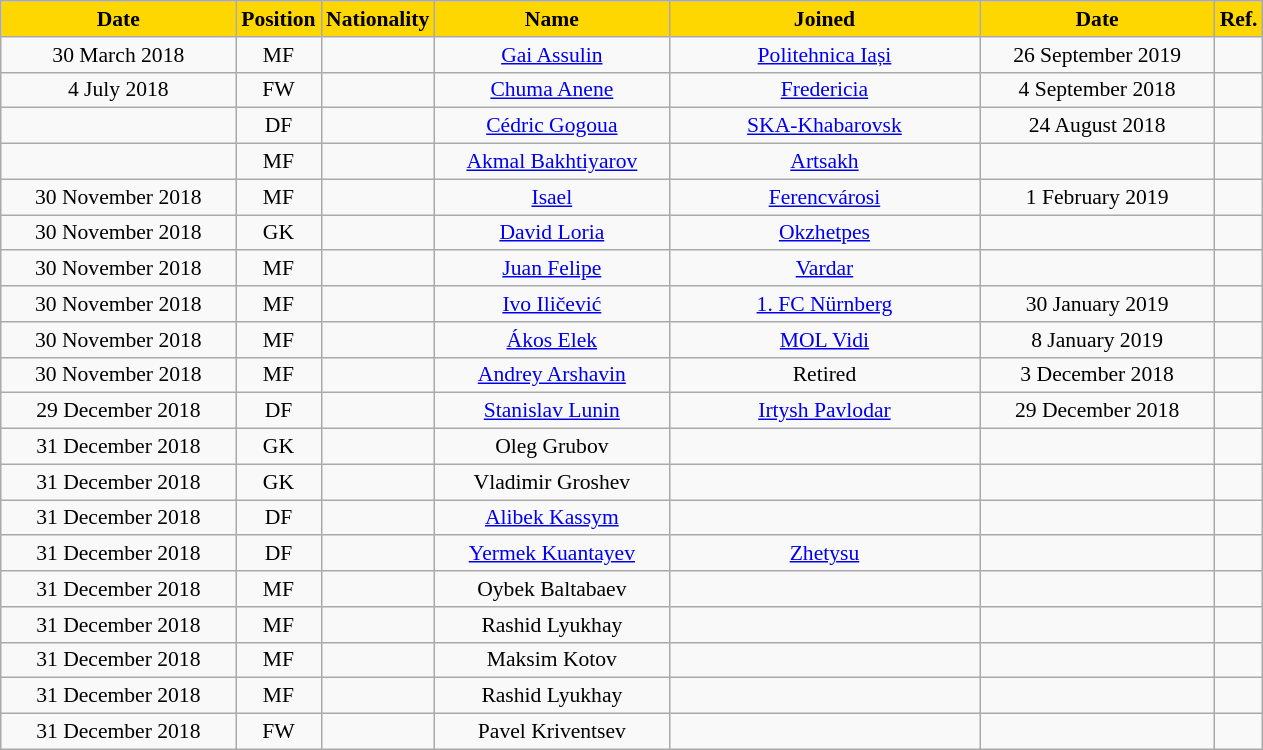<table class="wikitable"  style="text-align:center; font-size:90%; ">
<tr>
<th style="background:#FFD700; color:#000000; width:150px;">Date</th>
<th style="background:#FFD700; color:#000000; width:50px;">Position</th>
<th style="background:#FFD700; color:#000000; width:50px;">Nationality</th>
<th style="background:#FFD700; color:#000000; width:150px;">Name</th>
<th style="background:#FFD700; color:#000000; width:200px;">Joined</th>
<th style="background:#FFD700; color:#000000; width:150px;">Date</th>
<th style="background:#FFD700; color:#000000; width:25px;">Ref.</th>
</tr>
<tr>
<td>30 March 2018</td>
<td>MF</td>
<td></td>
<td><a href='#'>Gai Assulin</a></td>
<td><a href='#'>Politehnica Iași</a></td>
<td>26 September 2019</td>
<td></td>
</tr>
<tr>
<td>4 July 2018</td>
<td>FW</td>
<td></td>
<td><a href='#'>Chuma Anene</a></td>
<td><a href='#'>Fredericia</a></td>
<td>4 September 2018</td>
<td></td>
</tr>
<tr>
<td></td>
<td>DF</td>
<td></td>
<td><a href='#'>Cédric Gogoua</a></td>
<td><a href='#'>SKA-Khabarovsk</a></td>
<td>24 August 2018</td>
<td></td>
</tr>
<tr>
<td></td>
<td>MF</td>
<td></td>
<td><a href='#'>Akmal Bakhtiyarov</a></td>
<td><a href='#'>Artsakh</a></td>
<td></td>
<td></td>
</tr>
<tr>
<td>30 November 2018</td>
<td>MF</td>
<td></td>
<td><a href='#'>Isael</a></td>
<td><a href='#'>Ferencvárosi</a></td>
<td>1 February 2019</td>
<td></td>
</tr>
<tr>
<td>30 November 2018</td>
<td>GK</td>
<td></td>
<td><a href='#'>David Loria</a></td>
<td><a href='#'>Okzhetpes</a></td>
<td></td>
<td></td>
</tr>
<tr>
<td>30 November 2018</td>
<td>MF</td>
<td></td>
<td><a href='#'>Juan Felipe</a></td>
<td><a href='#'>Vardar</a></td>
<td></td>
<td></td>
</tr>
<tr>
<td>30 November 2018</td>
<td>MF</td>
<td></td>
<td><a href='#'>Ivo Iličević</a></td>
<td><a href='#'>1. FC Nürnberg</a></td>
<td>30 January 2019</td>
<td></td>
</tr>
<tr>
<td>30 November 2018</td>
<td>MF</td>
<td></td>
<td><a href='#'>Ákos Elek</a></td>
<td><a href='#'>MOL Vidi</a></td>
<td>8 January 2019</td>
<td></td>
</tr>
<tr>
<td>30 November 2018</td>
<td>MF</td>
<td></td>
<td><a href='#'>Andrey Arshavin</a></td>
<td>Retired</td>
<td>3 December 2018</td>
<td></td>
</tr>
<tr>
<td>29 December 2018</td>
<td>DF</td>
<td></td>
<td><a href='#'>Stanislav Lunin</a></td>
<td><a href='#'>Irtysh Pavlodar</a></td>
<td>29 December 2018</td>
<td></td>
</tr>
<tr>
<td>31 December 2018</td>
<td>GK</td>
<td></td>
<td>Oleg Grubov</td>
<td></td>
<td></td>
<td></td>
</tr>
<tr>
<td>31 December 2018</td>
<td>GK</td>
<td></td>
<td>Vladimir Groshev</td>
<td></td>
<td></td>
<td></td>
</tr>
<tr>
<td>31 December 2018</td>
<td>DF</td>
<td></td>
<td><a href='#'>Alibek Kassym</a></td>
<td></td>
<td></td>
<td></td>
</tr>
<tr>
<td>31 December 2018</td>
<td>DF</td>
<td></td>
<td><a href='#'>Yermek Kuantayev</a></td>
<td><a href='#'>Zhetysu</a></td>
<td></td>
<td></td>
</tr>
<tr>
<td>31 December 2018</td>
<td>MF</td>
<td></td>
<td>Oybek Baltabaev</td>
<td></td>
<td></td>
<td></td>
</tr>
<tr>
<td>31 December 2018</td>
<td>MF</td>
<td></td>
<td>Rashid Lyukhay</td>
<td></td>
<td></td>
<td></td>
</tr>
<tr>
<td>31 December 2018</td>
<td>MF</td>
<td></td>
<td>Maksim Kotov</td>
<td></td>
<td></td>
<td></td>
</tr>
<tr>
<td>31 December 2018</td>
<td>MF</td>
<td></td>
<td>Rashid Lyukhay</td>
<td></td>
<td></td>
<td></td>
</tr>
<tr>
<td>31 December 2018</td>
<td>FW</td>
<td></td>
<td>Pavel Kriventsev</td>
<td></td>
<td></td>
<td></td>
</tr>
</table>
